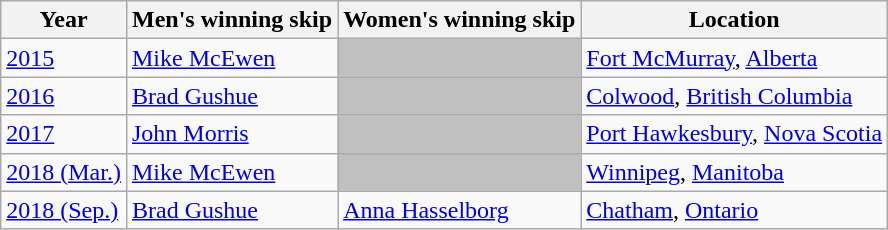<table class="wikitable">
<tr>
<th>Year</th>
<th>Men's winning skip</th>
<th>Women's winning skip</th>
<th>Location</th>
</tr>
<tr>
<td><a href='#'>2015</a></td>
<td> <a href='#'>Mike McEwen</a></td>
<td bgcolor="silver"></td>
<td><a href='#'>Fort McMurray</a>, <a href='#'>Alberta</a></td>
</tr>
<tr>
<td><a href='#'>2016</a></td>
<td> <a href='#'>Brad Gushue</a></td>
<td bgcolor="silver"></td>
<td><a href='#'>Colwood</a>, <a href='#'>British Columbia</a></td>
</tr>
<tr>
<td><a href='#'>2017</a></td>
<td> <a href='#'>John Morris</a></td>
<td bgcolor="silver"></td>
<td><a href='#'>Port Hawkesbury</a>, <a href='#'>Nova Scotia</a></td>
</tr>
<tr>
<td><a href='#'>2018 (Mar.)</a></td>
<td> <a href='#'>Mike McEwen</a></td>
<td bgcolor="silver"></td>
<td><a href='#'>Winnipeg</a>, <a href='#'>Manitoba</a></td>
</tr>
<tr>
<td><a href='#'>2018 (Sep.)</a></td>
<td> <a href='#'>Brad Gushue</a></td>
<td> <a href='#'>Anna Hasselborg</a></td>
<td><a href='#'>Chatham</a>, <a href='#'>Ontario</a></td>
</tr>
</table>
